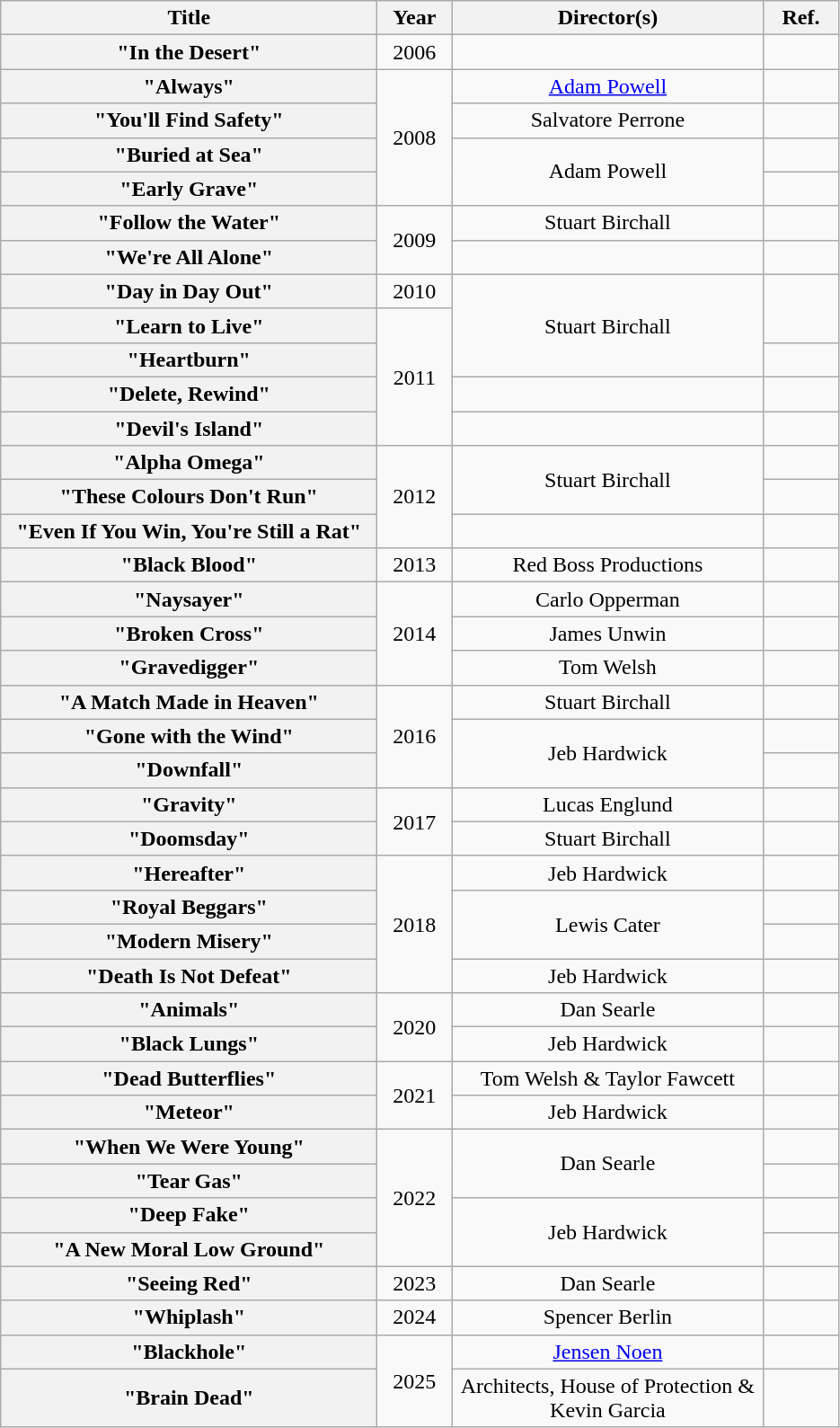<table class="wikitable plainrowheaders" style="text-align:center;">
<tr>
<th scope="col" style="width:17em;">Title</th>
<th scope="col" style="width:3em;">Year</th>
<th scope="col" style="width:14em;">Director(s)</th>
<th scope="col" style="width:3em;">Ref.</th>
</tr>
<tr>
<th scope="row">"In the Desert"</th>
<td>2006</td>
<td></td>
<td></td>
</tr>
<tr>
<th scope="row">"Always"</th>
<td rowspan="4">2008</td>
<td><a href='#'>Adam Powell</a></td>
<td></td>
</tr>
<tr>
<th scope="row">"You'll Find Safety"</th>
<td>Salvatore Perrone</td>
<td></td>
</tr>
<tr>
<th scope="row">"Buried at Sea"</th>
<td rowspan="2">Adam Powell</td>
<td></td>
</tr>
<tr>
<th scope="row">"Early Grave"</th>
<td></td>
</tr>
<tr>
<th scope="row">"Follow the Water"</th>
<td rowspan="2">2009</td>
<td>Stuart Birchall</td>
<td></td>
</tr>
<tr>
<th scope="row">"We're All Alone"</th>
<td></td>
<td></td>
</tr>
<tr>
<th scope="row">"Day in Day Out"</th>
<td>2010</td>
<td rowspan="3">Stuart Birchall</td>
<td rowspan="2"></td>
</tr>
<tr>
<th scope="row">"Learn to Live"</th>
<td rowspan="4">2011</td>
</tr>
<tr>
<th scope="row">"Heartburn"</th>
<td></td>
</tr>
<tr>
<th scope="row">"Delete, Rewind"</th>
<td></td>
<td></td>
</tr>
<tr>
<th scope="row">"Devil's Island"</th>
<td></td>
<td></td>
</tr>
<tr>
<th scope="row">"Alpha Omega"</th>
<td rowspan="3">2012</td>
<td rowspan="2">Stuart Birchall</td>
<td></td>
</tr>
<tr>
<th scope="row">"These Colours Don't Run"</th>
<td></td>
</tr>
<tr>
<th scope="row">"Even If You Win, You're Still a Rat"</th>
<td></td>
<td></td>
</tr>
<tr>
<th scope="row">"Black Blood"</th>
<td>2013</td>
<td>Red Boss Productions</td>
<td></td>
</tr>
<tr>
<th scope="row">"Naysayer"</th>
<td rowspan="3">2014</td>
<td>Carlo Opperman</td>
<td></td>
</tr>
<tr>
<th scope="row">"Broken Cross"</th>
<td>James Unwin</td>
<td></td>
</tr>
<tr>
<th scope="row">"Gravedigger"</th>
<td>Tom Welsh</td>
<td></td>
</tr>
<tr>
<th scope="row">"A Match Made in Heaven"</th>
<td rowspan="3">2016</td>
<td>Stuart Birchall</td>
<td></td>
</tr>
<tr>
<th scope="row">"Gone with the Wind"</th>
<td rowspan="2">Jeb Hardwick</td>
<td></td>
</tr>
<tr>
<th scope="row">"Downfall"</th>
<td></td>
</tr>
<tr>
<th scope="row">"Gravity"</th>
<td rowspan="2">2017</td>
<td>Lucas Englund</td>
<td></td>
</tr>
<tr>
<th scope="row">"Doomsday"</th>
<td>Stuart Birchall</td>
<td></td>
</tr>
<tr>
<th scope="row">"Hereafter"</th>
<td rowspan="4">2018</td>
<td>Jeb Hardwick</td>
<td></td>
</tr>
<tr>
<th scope="row">"Royal Beggars"</th>
<td rowspan="2">Lewis Cater</td>
<td></td>
</tr>
<tr>
<th scope="row">"Modern Misery"</th>
<td></td>
</tr>
<tr>
<th scope="row">"Death Is Not Defeat"</th>
<td>Jeb Hardwick</td>
<td></td>
</tr>
<tr>
<th scope="row">"Animals"</th>
<td rowspan="2">2020</td>
<td>Dan Searle</td>
<td></td>
</tr>
<tr>
<th scope="row">"Black Lungs"</th>
<td>Jeb Hardwick</td>
<td></td>
</tr>
<tr>
<th scope="row">"Dead Butterflies"</th>
<td rowspan="2">2021</td>
<td>Tom Welsh & Taylor Fawcett</td>
<td></td>
</tr>
<tr>
<th scope="row">"Meteor"</th>
<td>Jeb Hardwick</td>
<td></td>
</tr>
<tr>
<th scope="row">"When We Were Young"</th>
<td rowspan="4">2022</td>
<td rowspan="2">Dan Searle</td>
<td></td>
</tr>
<tr>
<th scope="row">"Tear Gas"</th>
<td></td>
</tr>
<tr>
<th scope="row">"Deep Fake"</th>
<td rowspan="2">Jeb Hardwick</td>
<td></td>
</tr>
<tr>
<th scope="row">"A New Moral Low Ground"</th>
<td></td>
</tr>
<tr>
<th scope="row">"Seeing Red"</th>
<td>2023</td>
<td>Dan Searle</td>
<td></td>
</tr>
<tr>
<th scope="row">"Whiplash"</th>
<td>2024</td>
<td>Spencer Berlin</td>
<td></td>
</tr>
<tr>
<th scope="row">"Blackhole"</th>
<td rowspan="2">2025</td>
<td><a href='#'>Jensen Noen</a></td>
<td></td>
</tr>
<tr>
<th scope="row">"Brain Dead"</th>
<td>Architects, House of Protection & Kevin Garcia</td>
<td></td>
</tr>
</table>
